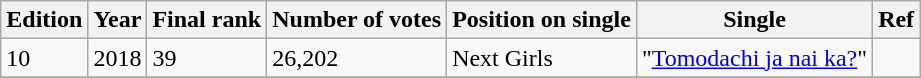<table class="wikitable sortable">
<tr>
<th>Edition</th>
<th>Year</th>
<th>Final rank</th>
<th>Number of votes</th>
<th>Position on single</th>
<th>Single</th>
<th>Ref<br></th>
</tr>
<tr>
<td>10</td>
<td>2018</td>
<td>39</td>
<td>26,202</td>
<td>Next Girls</td>
<td>"<a href='#'>Tomodachi ja nai ka?</a>"</td>
<td></td>
</tr>
<tr>
</tr>
</table>
